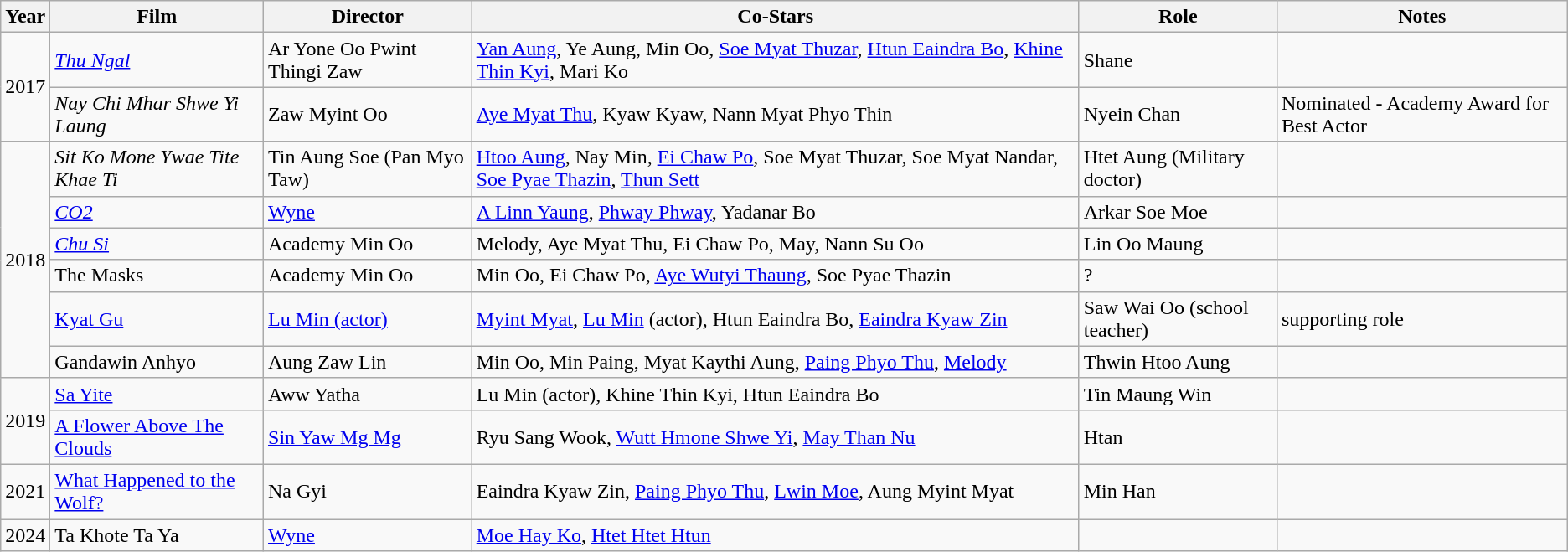<table class="wikitable sortable">
<tr>
<th>Year</th>
<th>Film</th>
<th>Director</th>
<th>Co-Stars</th>
<th>Role</th>
<th>Notes</th>
</tr>
<tr>
<td rowspan="2">2017</td>
<td><em><a href='#'>Thu Ngal</a></em></td>
<td>Ar Yone Oo Pwint Thingi Zaw</td>
<td><a href='#'>Yan Aung</a>, Ye Aung, Min Oo, <a href='#'>Soe Myat Thuzar</a>, <a href='#'>Htun Eaindra Bo</a>, <a href='#'>Khine Thin Kyi</a>, Mari Ko</td>
<td>Shane</td>
<td></td>
</tr>
<tr>
<td><em>Nay Chi Mhar Shwe Yi Laung</em></td>
<td>Zaw Myint Oo</td>
<td><a href='#'>Aye Myat Thu</a>, Kyaw Kyaw, Nann Myat Phyo Thin</td>
<td>Nyein Chan</td>
<td>Nominated - Academy Award for Best Actor</td>
</tr>
<tr>
<td rowspan="6">2018</td>
<td><em>Sit Ko Mone Ywae Tite Khae Ti</em></td>
<td>Tin Aung Soe (Pan Myo Taw)</td>
<td><a href='#'>Htoo Aung</a>, Nay Min, <a href='#'>Ei Chaw Po</a>, Soe Myat Thuzar, Soe Myat Nandar, <a href='#'>Soe Pyae Thazin</a>, <a href='#'>Thun Sett</a></td>
<td>Htet Aung (Military doctor)</td>
<td></td>
</tr>
<tr>
<td><em><a href='#'>CO2</a></em></td>
<td><a href='#'>Wyne</a></td>
<td><a href='#'>A Linn Yaung</a>, <a href='#'>Phway Phway</a>, Yadanar Bo</td>
<td>Arkar Soe Moe</td>
<td></td>
</tr>
<tr>
<td><em><a href='#'>Chu Si</a></em></td>
<td>Academy Min Oo</td>
<td>Melody, Aye Myat Thu, Ei Chaw Po, May, Nann Su Oo</td>
<td>Lin Oo Maung</td>
<td></td>
</tr>
<tr>
<td>The Masks</td>
<td>Academy Min Oo</td>
<td>Min Oo, Ei Chaw Po, <a href='#'>Aye Wutyi Thaung</a>, Soe Pyae Thazin</td>
<td>?</td>
<td></td>
</tr>
<tr>
<td><a href='#'>Kyat Gu</a></td>
<td><a href='#'>Lu Min (actor)</a></td>
<td><a href='#'>Myint Myat</a>, <a href='#'>Lu Min</a> (actor), Htun Eaindra Bo, <a href='#'>Eaindra Kyaw Zin</a></td>
<td>Saw Wai Oo (school teacher)</td>
<td>supporting role</td>
</tr>
<tr>
<td>Gandawin Anhyo</td>
<td>Aung Zaw Lin</td>
<td>Min Oo, Min Paing, Myat Kaythi Aung, <a href='#'>Paing Phyo Thu</a>, <a href='#'>Melody</a></td>
<td>Thwin Htoo Aung</td>
<td></td>
</tr>
<tr>
<td rowspan="2">2019</td>
<td><a href='#'>Sa Yite</a></td>
<td>Aww Yatha</td>
<td>Lu Min (actor), Khine Thin Kyi, Htun Eaindra Bo</td>
<td>Tin Maung Win</td>
<td></td>
</tr>
<tr>
<td><a href='#'>A Flower Above The Clouds</a></td>
<td><a href='#'>Sin Yaw Mg Mg</a></td>
<td>Ryu Sang Wook, <a href='#'>Wutt Hmone Shwe Yi</a>, <a href='#'>May Than Nu</a></td>
<td>Htan</td>
<td></td>
</tr>
<tr>
<td>2021</td>
<td><a href='#'>What Happened to the Wolf?</a></td>
<td>Na Gyi</td>
<td>Eaindra Kyaw Zin, <a href='#'>Paing Phyo Thu</a>, <a href='#'>Lwin Moe</a>, Aung Myint Myat</td>
<td>Min Han</td>
<td></td>
</tr>
<tr>
<td>2024</td>
<td>Ta Khote Ta Ya</td>
<td><a href='#'>Wyne</a></td>
<td><a href='#'>Moe Hay Ko</a>, <a href='#'>Htet Htet Htun</a></td>
<td></td>
<td></td>
</tr>
</table>
